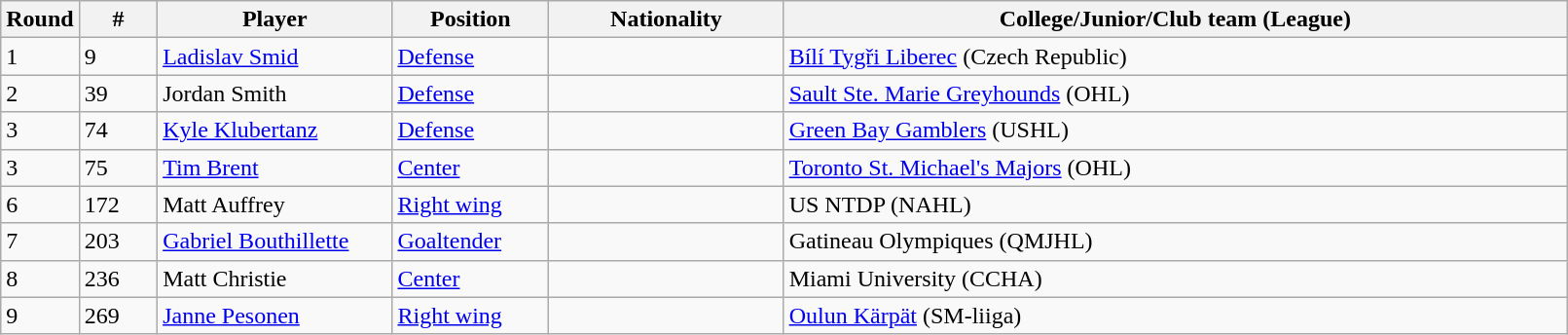<table class="wikitable">
<tr>
<th bgcolor="#DDDDFF" width="5%">Round</th>
<th bgcolor="#DDDDFF" width="5%">#</th>
<th bgcolor="#DDDDFF" width="15%">Player</th>
<th bgcolor="#DDDDFF" width="10%">Position</th>
<th bgcolor="#DDDDFF" width="15%">Nationality</th>
<th bgcolor="#DDDDFF" width="100%">College/Junior/Club team (League)</th>
</tr>
<tr>
<td>1</td>
<td>9</td>
<td><a href='#'>Ladislav Smid</a></td>
<td><a href='#'>Defense</a></td>
<td></td>
<td><a href='#'>Bílí Tygři Liberec</a> (Czech Republic)</td>
</tr>
<tr>
<td>2</td>
<td>39</td>
<td>Jordan Smith</td>
<td><a href='#'>Defense</a></td>
<td></td>
<td><a href='#'>Sault Ste. Marie Greyhounds</a> (OHL)</td>
</tr>
<tr>
<td>3</td>
<td>74</td>
<td><a href='#'>Kyle Klubertanz</a></td>
<td><a href='#'>Defense</a></td>
<td></td>
<td><a href='#'>Green Bay Gamblers</a> (USHL)</td>
</tr>
<tr>
<td>3</td>
<td>75</td>
<td><a href='#'>Tim Brent</a></td>
<td><a href='#'>Center</a></td>
<td></td>
<td><a href='#'>Toronto St. Michael's Majors</a> (OHL)</td>
</tr>
<tr>
<td>6</td>
<td>172</td>
<td>Matt Auffrey</td>
<td><a href='#'>Right wing</a></td>
<td></td>
<td>US NTDP (NAHL)</td>
</tr>
<tr>
<td>7</td>
<td>203</td>
<td><a href='#'>Gabriel Bouthillette</a></td>
<td><a href='#'>Goaltender</a></td>
<td></td>
<td>Gatineau Olympiques (QMJHL)</td>
</tr>
<tr>
<td>8</td>
<td>236</td>
<td>Matt Christie</td>
<td><a href='#'>Center</a></td>
<td></td>
<td>Miami University (CCHA)</td>
</tr>
<tr>
<td>9</td>
<td>269</td>
<td><a href='#'>Janne Pesonen</a></td>
<td><a href='#'>Right wing</a></td>
<td></td>
<td><a href='#'>Oulun Kärpät</a> (SM-liiga)</td>
</tr>
</table>
